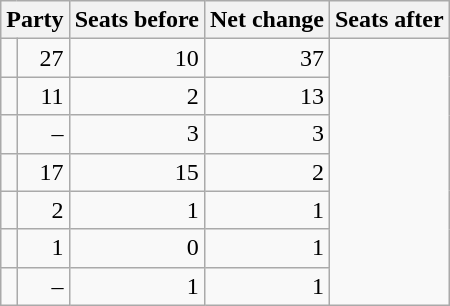<table class=wikitable style="text-align:right">
<tr>
<th colspan="2">Party</th>
<th>Seats before</th>
<th>Net change</th>
<th>Seats after</th>
</tr>
<tr>
<td></td>
<td>27</td>
<td> 10</td>
<td>37</td>
</tr>
<tr>
<td></td>
<td>11</td>
<td> 2</td>
<td>13</td>
</tr>
<tr>
<td></td>
<td>–</td>
<td> 3</td>
<td>3</td>
</tr>
<tr>
<td></td>
<td>17</td>
<td> 15</td>
<td>2</td>
</tr>
<tr>
<td></td>
<td>2</td>
<td> 1</td>
<td>1</td>
</tr>
<tr>
<td></td>
<td>1</td>
<td> 0</td>
<td>1</td>
</tr>
<tr>
<td></td>
<td>–</td>
<td> 1</td>
<td>1</td>
</tr>
</table>
